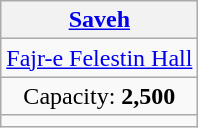<table class="wikitable" style="text-align:center;">
<tr>
<th><a href='#'>Saveh</a></th>
</tr>
<tr>
<td><a href='#'>Fajr-e Felestin Hall</a></td>
</tr>
<tr>
<td>Capacity: <strong>2,500</strong></td>
</tr>
<tr>
<td></td>
</tr>
</table>
